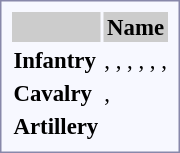<table style="border:1px solid #8888aa; background-color:#f7f8ff; padding:5px; font-size:95%; margin: 0px 12px 12px 0px;">
<tr style="background:#ccc;">
<th></th>
<th>Name</th>
</tr>
<tr>
<td><strong>Infantry</strong></td>
<td>, , , , , , </td>
</tr>
<tr>
<td><strong>Cavalry</strong></td>
<td>, </td>
</tr>
<tr>
<td><strong>Artillery</strong></td>
<td></td>
</tr>
</table>
